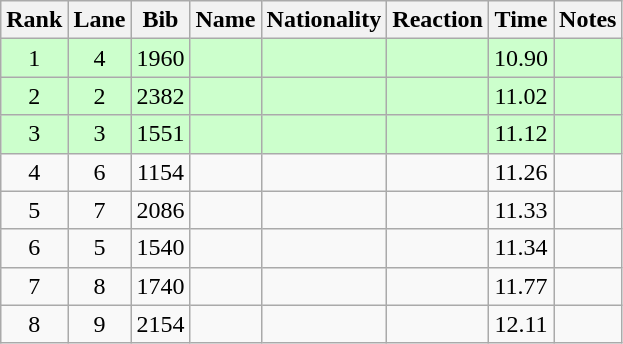<table class="wikitable sortable" style="text-align:center">
<tr>
<th>Rank</th>
<th>Lane</th>
<th>Bib</th>
<th>Name</th>
<th>Nationality</th>
<th>Reaction</th>
<th>Time</th>
<th>Notes</th>
</tr>
<tr bgcolor=ccffcc>
<td>1</td>
<td>4</td>
<td>1960</td>
<td align=left></td>
<td align=left></td>
<td></td>
<td>10.90</td>
<td><strong></strong></td>
</tr>
<tr bgcolor=ccffcc>
<td>2</td>
<td>2</td>
<td>2382</td>
<td align=left></td>
<td align=left></td>
<td></td>
<td>11.02</td>
<td><strong></strong></td>
</tr>
<tr bgcolor=ccffcc>
<td>3</td>
<td>3</td>
<td>1551</td>
<td align=left></td>
<td align=left></td>
<td></td>
<td>11.12</td>
<td><strong></strong></td>
</tr>
<tr>
<td>4</td>
<td>6</td>
<td>1154</td>
<td align=left></td>
<td align=left></td>
<td></td>
<td>11.26</td>
<td></td>
</tr>
<tr>
<td>5</td>
<td>7</td>
<td>2086</td>
<td align=left></td>
<td align=left></td>
<td></td>
<td>11.33</td>
<td></td>
</tr>
<tr>
<td>6</td>
<td>5</td>
<td>1540</td>
<td align=left></td>
<td align=left></td>
<td></td>
<td>11.34</td>
<td></td>
</tr>
<tr>
<td>7</td>
<td>8</td>
<td>1740</td>
<td align=left></td>
<td align=left></td>
<td></td>
<td>11.77</td>
<td></td>
</tr>
<tr>
<td>8</td>
<td>9</td>
<td>2154</td>
<td align=left></td>
<td align=left></td>
<td></td>
<td>12.11</td>
<td></td>
</tr>
</table>
